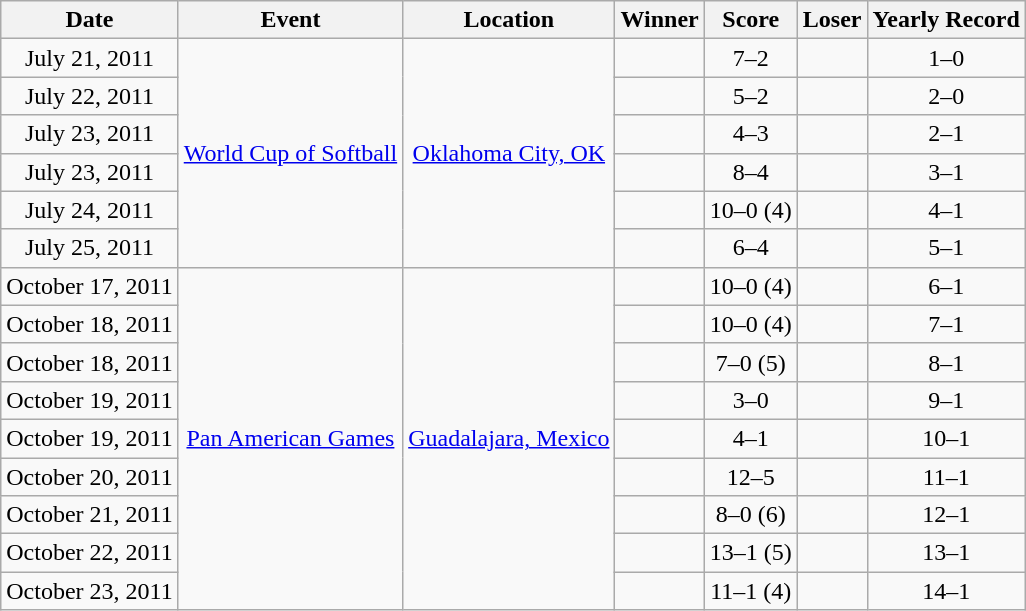<table class="wikitable">
<tr>
<th>Date</th>
<th>Event</th>
<th>Location</th>
<th>Winner</th>
<th>Score</th>
<th>Loser</th>
<th>Yearly Record</th>
</tr>
<tr align=center>
<td>July 21, 2011</td>
<td rowspan=6><a href='#'>World Cup of Softball</a></td>
<td rowspan=6><a href='#'>Oklahoma City, OK</a></td>
<td></td>
<td>7–2</td>
<td></td>
<td>1–0</td>
</tr>
<tr align=center>
<td>July 22, 2011</td>
<td></td>
<td>5–2</td>
<td></td>
<td>2–0</td>
</tr>
<tr align=center>
<td>July 23, 2011</td>
<td></td>
<td>4–3</td>
<td></td>
<td>2–1</td>
</tr>
<tr align=center>
<td>July 23, 2011</td>
<td></td>
<td>8–4</td>
<td></td>
<td>3–1</td>
</tr>
<tr align=center>
<td>July 24, 2011</td>
<td></td>
<td>10–0 (4)</td>
<td></td>
<td>4–1</td>
</tr>
<tr align=center>
<td>July 25, 2011</td>
<td></td>
<td>6–4</td>
<td></td>
<td>5–1</td>
</tr>
<tr align=center>
<td>October 17, 2011</td>
<td rowspan=9><a href='#'>Pan American Games</a></td>
<td rowspan=9><a href='#'>Guadalajara, Mexico</a></td>
<td></td>
<td>10–0 (4)</td>
<td></td>
<td>6–1</td>
</tr>
<tr align=center>
<td>October 18, 2011</td>
<td></td>
<td>10–0 (4)</td>
<td></td>
<td>7–1</td>
</tr>
<tr align=center>
<td>October 18, 2011</td>
<td></td>
<td>7–0 (5)</td>
<td></td>
<td>8–1</td>
</tr>
<tr align=center>
<td>October 19, 2011</td>
<td></td>
<td>3–0</td>
<td></td>
<td>9–1</td>
</tr>
<tr align=center>
<td>October 19, 2011</td>
<td></td>
<td>4–1</td>
<td></td>
<td>10–1</td>
</tr>
<tr align=center>
<td>October 20, 2011</td>
<td></td>
<td>12–5</td>
<td></td>
<td>11–1</td>
</tr>
<tr align=center>
<td>October 21, 2011</td>
<td></td>
<td>8–0 (6)</td>
<td></td>
<td>12–1</td>
</tr>
<tr align=center>
<td>October 22, 2011</td>
<td></td>
<td>13–1 (5)</td>
<td></td>
<td>13–1</td>
</tr>
<tr align=center>
<td>October 23, 2011</td>
<td></td>
<td>11–1 (4)</td>
<td></td>
<td>14–1</td>
</tr>
</table>
